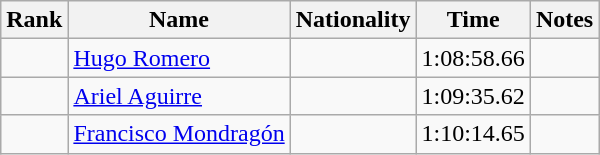<table class="wikitable sortable" style="text-align:center">
<tr>
<th>Rank</th>
<th>Name</th>
<th>Nationality</th>
<th>Time</th>
<th>Notes</th>
</tr>
<tr>
<td align=center></td>
<td align=left><a href='#'>Hugo Romero</a></td>
<td align=left></td>
<td>1:08:58.66</td>
<td></td>
</tr>
<tr>
<td align=center></td>
<td align=left><a href='#'>Ariel Aguirre</a></td>
<td align=left></td>
<td>1:09:35.62</td>
<td></td>
</tr>
<tr>
<td align=center></td>
<td align=left><a href='#'>Francisco Mondragón</a></td>
<td align=left></td>
<td>1:10:14.65</td>
<td></td>
</tr>
</table>
